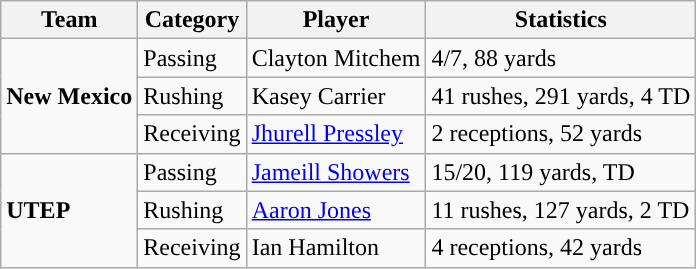<table class="wikitable" style="float: left;">
<tr>
<th>Team</th>
<th>Category</th>
<th>Player</th>
<th>Statistics</th>
</tr>
<tr>
<td rowspan=3><strong>New Mexico</strong></td>
<td>Passing</td>
<td>Clayton Mitchem</td>
<td>4/7, 88 yards</td>
</tr>
<tr>
<td>Rushing</td>
<td>Kasey Carrier</td>
<td>41 rushes, 291 yards, 4 TD</td>
</tr>
<tr>
<td>Receiving</td>
<td><a href='#'>Jhurell Pressley</a></td>
<td>2 receptions, 52 yards</td>
</tr>
<tr>
<td rowspan=3><strong>UTEP</strong></td>
<td>Passing</td>
<td><a href='#'>Jameill Showers</a></td>
<td>15/20, 119 yards, TD</td>
</tr>
<tr>
<td>Rushing</td>
<td><a href='#'>Aaron Jones</a></td>
<td>11 rushes, 127 yards, 2 TD</td>
</tr>
<tr>
<td>Receiving</td>
<td>Ian Hamilton</td>
<td>4 receptions, 42 yards</td>
</tr>
</table>
